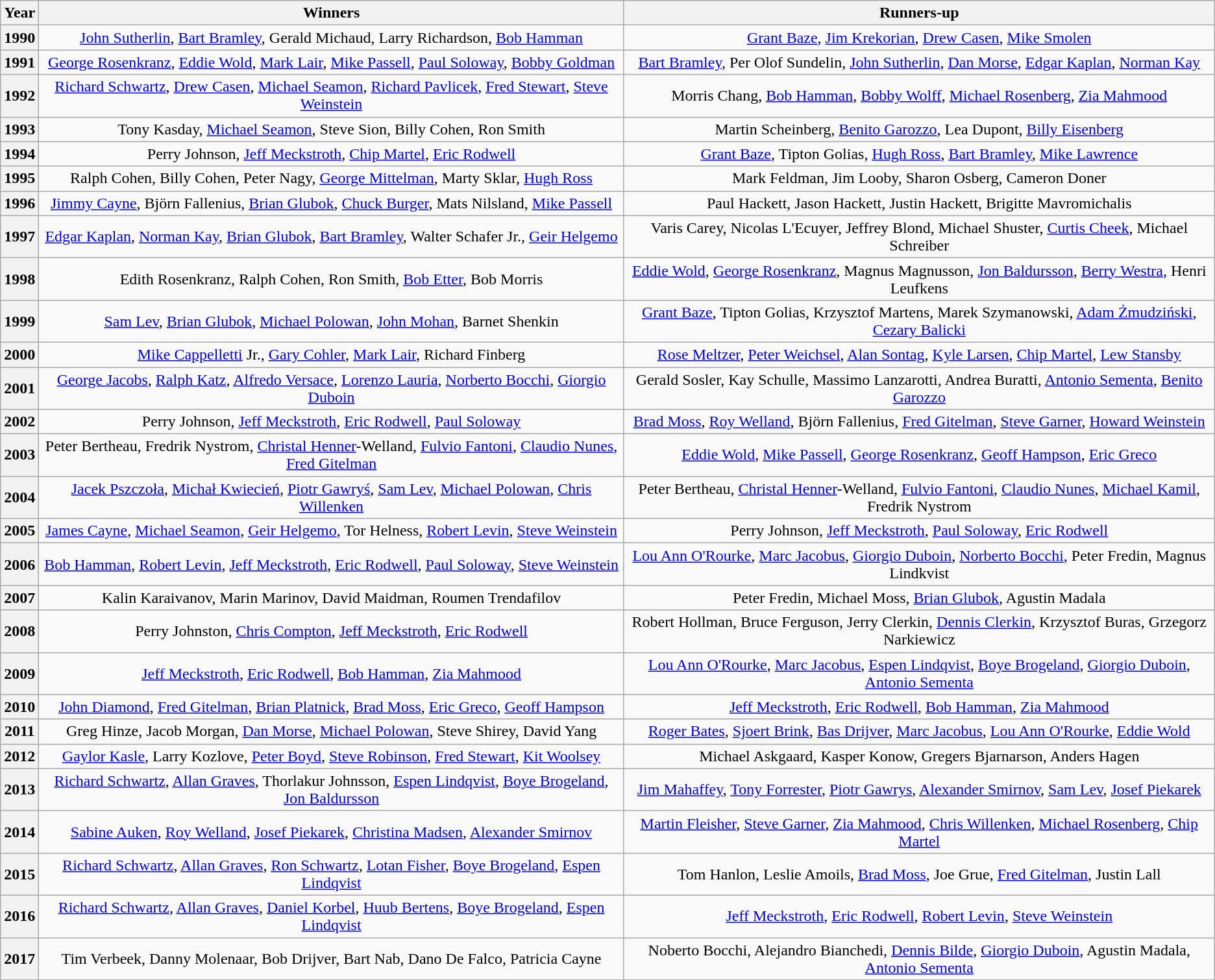<table class="wikitable" style="text-align:center">
<tr>
<th>Year</th>
<th>Winners</th>
<th>Runners-up</th>
</tr>
<tr>
<th>1990</th>
<td><a href='#'>John Sutherlin</a>, <a href='#'>Bart Bramley</a>, Gerald Michaud, Larry Richardson, <a href='#'>Bob Hamman</a></td>
<td><a href='#'>Grant Baze</a>, <a href='#'>Jim Krekorian</a>, <a href='#'>Drew Casen</a>, <a href='#'>Mike Smolen</a></td>
</tr>
<tr>
<th>1991</th>
<td><a href='#'>George Rosenkranz</a>, <a href='#'>Eddie Wold</a>, <a href='#'>Mark Lair</a>, <a href='#'>Mike Passell</a>, <a href='#'>Paul Soloway</a>, <a href='#'>Bobby Goldman</a></td>
<td><a href='#'>Bart Bramley</a>, Per Olof Sundelin, <a href='#'>John Sutherlin</a>, <a href='#'>Dan Morse</a>, <a href='#'>Edgar Kaplan</a>, <a href='#'>Norman Kay</a></td>
</tr>
<tr>
<th>1992</th>
<td><a href='#'>Richard Schwartz</a>, <a href='#'>Drew Casen</a>, <a href='#'>Michael Seamon</a>, <a href='#'>Richard Pavlicek</a>, <a href='#'>Fred Stewart</a>, <a href='#'>Steve Weinstein</a></td>
<td>Morris Chang, <a href='#'>Bob Hamman</a>, <a href='#'>Bobby Wolff</a>, <a href='#'>Michael Rosenberg</a>, <a href='#'>Zia Mahmood</a></td>
</tr>
<tr>
<th>1993</th>
<td>Tony Kasday, <a href='#'>Michael Seamon</a>, Steve Sion, Billy Cohen, Ron Smith</td>
<td>Martin Scheinberg, <a href='#'>Benito Garozzo</a>, Lea Dupont, <a href='#'>Billy Eisenberg</a></td>
</tr>
<tr>
<th>1994</th>
<td>Perry Johnson, <a href='#'>Jeff Meckstroth</a>, <a href='#'>Chip Martel</a>, <a href='#'>Eric Rodwell</a></td>
<td><a href='#'>Grant Baze</a>, Tipton Golias, <a href='#'>Hugh Ross</a>, <a href='#'>Bart Bramley</a>, <a href='#'>Mike Lawrence</a></td>
</tr>
<tr>
<th>1995</th>
<td>Ralph Cohen, Billy Cohen, Peter Nagy, <a href='#'>George Mittelman</a>, Marty Sklar, <a href='#'>Hugh Ross</a></td>
<td>Mark Feldman, Jim Looby, Sharon Osberg, Cameron Doner</td>
</tr>
<tr>
<th>1996</th>
<td><a href='#'>Jimmy Cayne</a>, Björn Fallenius, <a href='#'>Brian Glubok</a>, <a href='#'>Chuck Burger</a>, Mats Nilsland, <a href='#'>Mike Passell</a></td>
<td>Paul Hackett, Jason Hackett, Justin Hackett, Brigitte Mavromichalis</td>
</tr>
<tr>
<th>1997</th>
<td><a href='#'>Edgar Kaplan</a>, <a href='#'>Norman Kay</a>, <a href='#'>Brian Glubok</a>, <a href='#'>Bart Bramley</a>, Walter Schafer Jr., <a href='#'>Geir Helgemo</a></td>
<td>Varis Carey, Nicolas L'Ecuyer, Jeffrey Blond, Michael Shuster, <a href='#'>Curtis Cheek</a>, Michael Schreiber</td>
</tr>
<tr>
<th>1998</th>
<td>Edith Rosenkranz, Ralph Cohen, Ron Smith, <a href='#'>Bob Etter</a>, Bob Morris</td>
<td><a href='#'>Eddie Wold</a>, <a href='#'>George Rosenkranz</a>, Magnus Magnusson, <a href='#'>Jon Baldursson</a>, <a href='#'>Berry Westra</a>, Henri Leufkens</td>
</tr>
<tr>
<th>1999</th>
<td><a href='#'>Sam Lev</a>, <a href='#'>Brian Glubok</a>, <a href='#'>Michael Polowan</a>, <a href='#'>John Mohan</a>, Barnet Shenkin</td>
<td><a href='#'>Grant Baze</a>, Tipton Golias, Krzysztof Martens, Marek Szymanowski, <a href='#'>Adam Żmudziński</a>, <a href='#'>Cezary Balicki</a></td>
</tr>
<tr>
<th>2000</th>
<td><a href='#'>Mike Cappelletti</a> Jr., <a href='#'>Gary Cohler</a>, <a href='#'>Mark Lair</a>, Richard Finberg</td>
<td><a href='#'>Rose Meltzer</a>, <a href='#'>Peter Weichsel</a>, <a href='#'>Alan Sontag</a>, <a href='#'>Kyle Larsen</a>, <a href='#'>Chip Martel</a>, <a href='#'>Lew Stansby</a></td>
</tr>
<tr>
<th>2001</th>
<td><a href='#'>George Jacobs</a>, <a href='#'>Ralph Katz</a>, <a href='#'>Alfredo Versace</a>, <a href='#'>Lorenzo Lauria</a>, <a href='#'>Norberto Bocchi</a>, <a href='#'>Giorgio Duboin</a></td>
<td>Gerald Sosler, Kay Schulle, Massimo Lanzarotti, Andrea Buratti, <a href='#'>Antonio Sementa</a>, <a href='#'>Benito Garozzo</a></td>
</tr>
<tr>
<th>2002</th>
<td>Perry Johnson, <a href='#'>Jeff Meckstroth</a>, <a href='#'>Eric Rodwell</a>, <a href='#'>Paul Soloway</a></td>
<td><a href='#'>Brad Moss</a>, <a href='#'>Roy Welland</a>, Björn Fallenius, <a href='#'>Fred Gitelman</a>, <a href='#'>Steve Garner</a>, <a href='#'>Howard Weinstein</a></td>
</tr>
<tr>
<th>2003</th>
<td>Peter Bertheau, Fredrik Nystrom, <a href='#'>Christal Henner</a>-Welland, <a href='#'>Fulvio Fantoni</a>, <a href='#'>Claudio Nunes</a>, <a href='#'>Fred Gitelman</a></td>
<td><a href='#'>Eddie Wold</a>, <a href='#'>Mike Passell</a>, <a href='#'>George Rosenkranz</a>, <a href='#'>Geoff Hampson</a>, <a href='#'>Eric Greco</a></td>
</tr>
<tr>
<th>2004</th>
<td><a href='#'>Jacek Pszczoła</a>, <a href='#'>Michał Kwiecień</a>, <a href='#'>Piotr Gawryś</a>, <a href='#'>Sam Lev</a>, <a href='#'>Michael Polowan</a>, <a href='#'>Chris Willenken</a></td>
<td>Peter Bertheau, <a href='#'>Christal Henner</a>-Welland, <a href='#'>Fulvio Fantoni</a>, <a href='#'>Claudio Nunes</a>, <a href='#'>Michael Kamil</a>, Fredrik Nystrom</td>
</tr>
<tr>
<th>2005</th>
<td><a href='#'>James Cayne</a>, <a href='#'>Michael Seamon</a>, <a href='#'>Geir Helgemo</a>, Tor Helness, <a href='#'>Robert Levin</a>, <a href='#'>Steve Weinstein</a></td>
<td>Perry Johnson, <a href='#'>Jeff Meckstroth</a>, <a href='#'>Paul Soloway</a>, <a href='#'>Eric Rodwell</a></td>
</tr>
<tr>
<th>2006</th>
<td><a href='#'>Bob Hamman</a>, <a href='#'>Robert Levin</a>, <a href='#'>Jeff Meckstroth</a>, <a href='#'>Eric Rodwell</a>, <a href='#'>Paul Soloway</a>, <a href='#'>Steve Weinstein</a></td>
<td><a href='#'>Lou Ann O'Rourke</a>, <a href='#'>Marc Jacobus</a>, <a href='#'>Giorgio Duboin</a>, <a href='#'>Norberto Bocchi</a>, Peter Fredin, Magnus Lindkvist</td>
</tr>
<tr>
<th>2007</th>
<td>Kalin Karaivanov, Marin Marinov, David Maidman, Roumen Trendafilov</td>
<td>Peter Fredin, Michael Moss, <a href='#'>Brian Glubok</a>, Agustin Madala</td>
</tr>
<tr>
<th>2008</th>
<td>Perry Johnston, <a href='#'>Chris Compton</a>, <a href='#'>Jeff Meckstroth</a>, <a href='#'>Eric Rodwell</a></td>
<td>Robert Hollman, Bruce Ferguson, Jerry Clerkin, <a href='#'>Dennis Clerkin</a>, Krzysztof Buras, Grzegorz Narkiewicz</td>
</tr>
<tr>
<th>2009</th>
<td><a href='#'>Jeff Meckstroth</a>, <a href='#'>Eric Rodwell</a>, <a href='#'>Bob Hamman</a>, <a href='#'>Zia Mahmood</a></td>
<td><a href='#'>Lou Ann O'Rourke</a>, <a href='#'>Marc Jacobus</a>, <a href='#'>Espen Lindqvist</a>, <a href='#'>Boye Brogeland</a>, <a href='#'>Giorgio Duboin</a>, <a href='#'>Antonio Sementa</a></td>
</tr>
<tr>
<th>2010</th>
<td><a href='#'>John Diamond</a>, <a href='#'>Fred Gitelman</a>, <a href='#'>Brian Platnick</a>, <a href='#'>Brad Moss</a>, <a href='#'>Eric Greco</a>, <a href='#'>Geoff Hampson</a></td>
<td><a href='#'>Jeff Meckstroth</a>, <a href='#'>Eric Rodwell</a>, <a href='#'>Bob Hamman</a>, <a href='#'>Zia Mahmood</a></td>
</tr>
<tr>
<th>2011</th>
<td>Greg Hinze, Jacob Morgan, <a href='#'>Dan Morse</a>, <a href='#'>Michael Polowan</a>, Steve Shirey, David Yang</td>
<td><a href='#'>Roger Bates</a>, <a href='#'>Sjoert Brink</a>, <a href='#'>Bas Drijver</a>, <a href='#'>Marc Jacobus</a>, <a href='#'>Lou Ann O'Rourke</a>, <a href='#'>Eddie Wold</a></td>
</tr>
<tr>
<th>2012</th>
<td><a href='#'>Gaylor Kasle</a>, Larry Kozlove, <a href='#'>Peter Boyd</a>, <a href='#'>Steve Robinson</a>, <a href='#'>Fred Stewart</a>, <a href='#'>Kit Woolsey</a></td>
<td>Michael Askgaard, Kasper Konow, Gregers Bjarnarson, Anders Hagen</td>
</tr>
<tr>
<th>2013</th>
<td><a href='#'>Richard Schwartz</a>, <a href='#'>Allan Graves</a>, Thorlakur Johnsson, <a href='#'>Espen Lindqvist</a>, <a href='#'>Boye Brogeland</a>, <a href='#'>Jon Baldursson</a></td>
<td><a href='#'>Jim Mahaffey</a>, <a href='#'>Tony Forrester</a>, <a href='#'>Piotr Gawrys</a>, <a href='#'>Alexander Smirnov</a>, <a href='#'>Sam Lev</a>, <a href='#'>Josef Piekarek</a></td>
</tr>
<tr>
<th>2014</th>
<td><a href='#'>Sabine Auken</a>, <a href='#'>Roy Welland</a>, <a href='#'>Josef Piekarek</a>, <a href='#'>Christina Madsen</a>, <a href='#'>Alexander Smirnov</a></td>
<td><a href='#'>Martin Fleisher</a>, <a href='#'>Steve Garner</a>, <a href='#'>Zia Mahmood</a>, <a href='#'>Chris Willenken</a>, <a href='#'>Michael Rosenberg</a>, <a href='#'>Chip Martel</a></td>
</tr>
<tr>
<th>2015</th>
<td><a href='#'>Richard Schwartz</a>, <a href='#'>Allan Graves</a>, <a href='#'>Ron Schwartz</a>, <a href='#'>Lotan Fisher</a>, <a href='#'>Boye Brogeland</a>, <a href='#'>Espen Lindqvist</a></td>
<td>Tom Hanlon, Leslie Amoils, <a href='#'>Brad Moss</a>, Joe Grue, <a href='#'>Fred Gitelman</a>, Justin Lall</td>
</tr>
<tr>
<th>2016</th>
<td><a href='#'>Richard Schwartz</a>, <a href='#'>Allan Graves</a>, <a href='#'>Daniel Korbel</a>, <a href='#'>Huub Bertens</a>, <a href='#'>Boye Brogeland</a>, <a href='#'>Espen Lindqvist</a></td>
<td><a href='#'>Jeff Meckstroth</a>, <a href='#'>Eric Rodwell</a>, <a href='#'>Robert Levin</a>, <a href='#'>Steve Weinstein</a></td>
</tr>
<tr>
<th>2017</th>
<td>Tim Verbeek, Danny Molenaar, Bob Drijver, Bart Nab, Dano De Falco, Patricia Cayne</td>
<td>Noberto Bocchi, Alejandro Bianchedi, <a href='#'>Dennis Bilde</a>, <a href='#'>Giorgio Duboin</a>, Agustin Madala, <a href='#'>Antonio Sementa</a></td>
</tr>
</table>
